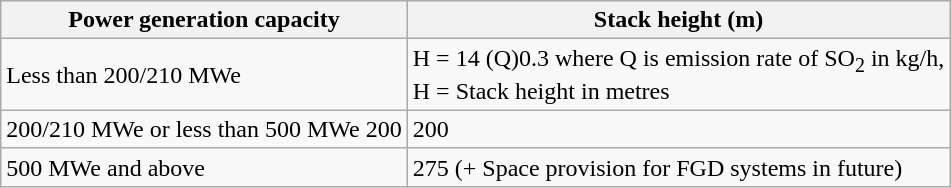<table class="wikitable">
<tr>
<th>Power generation capacity</th>
<th>Stack height (m)</th>
</tr>
<tr>
<td>Less than 200/210 MWe</td>
<td>H = 14 (Q)0.3 where Q is emission rate of SO<sub>2</sub> in kg/h,<br> H = Stack height in metres</td>
</tr>
<tr>
<td>200/210 MWe or less than 500 MWe 200</td>
<td>200</td>
</tr>
<tr>
<td>500 MWe and above</td>
<td>275 (+ Space provision for FGD systems in future)</td>
</tr>
</table>
